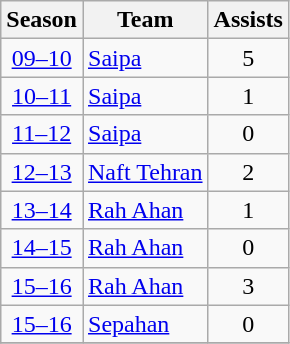<table class="wikitable" style="text-align: center;">
<tr>
<th>Season</th>
<th>Team</th>
<th>Assists</th>
</tr>
<tr>
<td><a href='#'>09–10</a></td>
<td align="left"><a href='#'>Saipa</a></td>
<td>5</td>
</tr>
<tr>
<td><a href='#'>10–11</a></td>
<td align="left"><a href='#'>Saipa</a></td>
<td>1</td>
</tr>
<tr>
<td><a href='#'>11–12</a></td>
<td align="left"><a href='#'>Saipa</a></td>
<td>0</td>
</tr>
<tr>
<td><a href='#'>12–13</a></td>
<td align="left"><a href='#'>Naft Tehran</a></td>
<td>2</td>
</tr>
<tr>
<td><a href='#'>13–14</a></td>
<td align="left"><a href='#'>Rah Ahan</a></td>
<td>1</td>
</tr>
<tr>
<td><a href='#'>14–15</a></td>
<td align="left"><a href='#'>Rah Ahan</a></td>
<td>0</td>
</tr>
<tr>
<td><a href='#'>15–16</a></td>
<td align="left"><a href='#'>Rah Ahan</a></td>
<td>3</td>
</tr>
<tr>
<td><a href='#'>15–16</a></td>
<td align="left"><a href='#'>Sepahan</a></td>
<td>0</td>
</tr>
<tr>
</tr>
</table>
